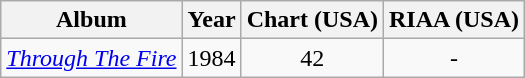<table class="wikitable" style="text-align:center;">
<tr>
<th>Album</th>
<th>Year</th>
<th>Chart (USA)</th>
<th>RIAA (USA)</th>
</tr>
<tr>
<td><em><a href='#'>Through The Fire</a></em></td>
<td>1984</td>
<td>42</td>
<td>-</td>
</tr>
</table>
